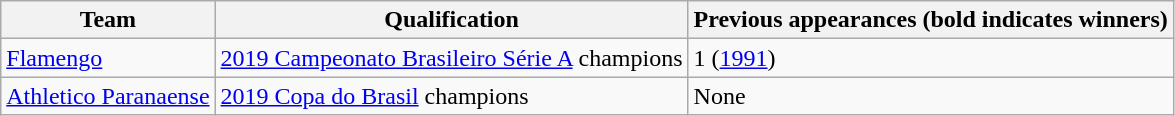<table class="wikitable">
<tr>
<th>Team</th>
<th>Qualification</th>
<th>Previous appearances (bold indicates winners)</th>
</tr>
<tr>
<td> <a href='#'>Flamengo</a></td>
<td><a href='#'>2019 Campeonato Brasileiro Série A</a> champions</td>
<td>1 (<a href='#'>1991</a>)</td>
</tr>
<tr>
<td> <a href='#'>Athletico Paranaense</a></td>
<td><a href='#'>2019 Copa do Brasil</a> champions</td>
<td>None</td>
</tr>
</table>
